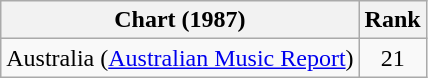<table class="wikitable">
<tr>
<th>Chart (1987)</th>
<th>Rank</th>
</tr>
<tr>
<td>Australia  (<a href='#'>Australian Music Report</a>)</td>
<td align="center">21</td>
</tr>
</table>
